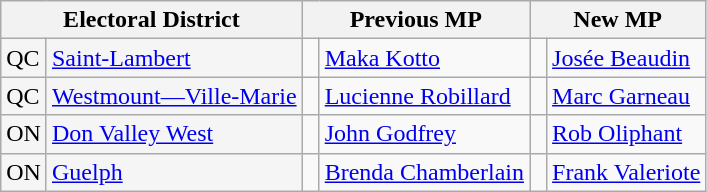<table class="wikitable">
<tr>
<th colspan=2>Electoral District</th>
<th colspan=2>Previous MP</th>
<th colspan=2>New MP</th>
</tr>
<tr>
<td style="background:whitesmoke;">QC</td>
<td style="background:whitesmoke;"><a href='#'>Saint-Lambert</a></td>
<td> </td>
<td><a href='#'>Maka Kotto</a></td>
<td> </td>
<td><a href='#'>Josée Beaudin</a></td>
</tr>
<tr>
<td style="background:whitesmoke;">QC</td>
<td style="background:whitesmoke;"><a href='#'>Westmount—Ville-Marie</a></td>
<td> </td>
<td><a href='#'>Lucienne Robillard</a></td>
<td> </td>
<td><a href='#'>Marc Garneau</a></td>
</tr>
<tr>
<td style="background:whitesmoke;">ON</td>
<td style="background:whitesmoke;"><a href='#'>Don Valley West</a></td>
<td> </td>
<td><a href='#'>John Godfrey</a></td>
<td> </td>
<td><a href='#'>Rob Oliphant</a></td>
</tr>
<tr>
<td style="background:whitesmoke;">ON</td>
<td style="background:whitesmoke;"><a href='#'>Guelph</a></td>
<td> </td>
<td><a href='#'>Brenda Chamberlain</a></td>
<td> </td>
<td><a href='#'>Frank Valeriote</a></td>
</tr>
</table>
